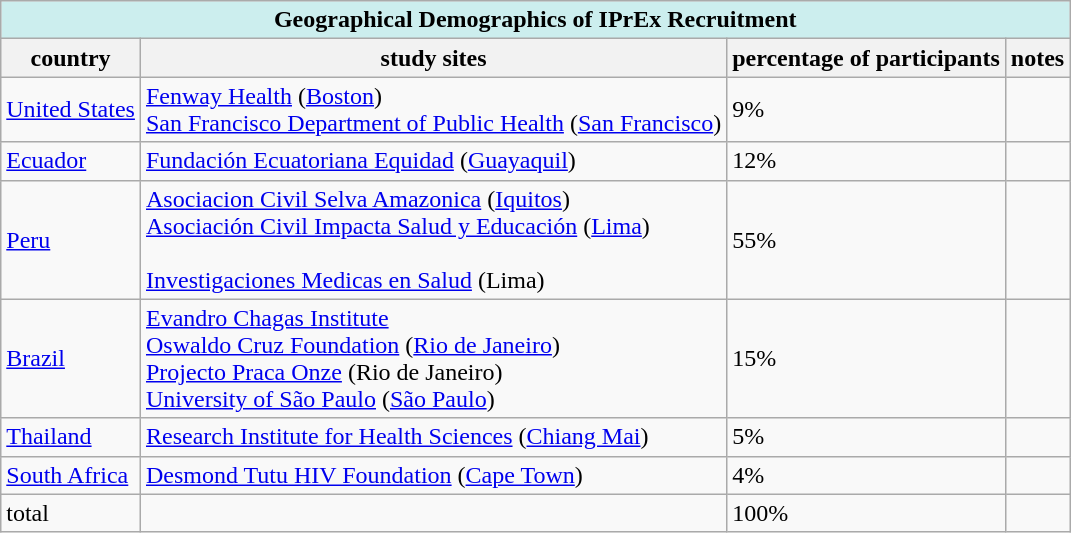<table class="wikitable">
<tr>
<th colspan="5" style="background-color: #CCEEEE;">Geographical Demographics of IPrEx Recruitment</th>
</tr>
<tr>
<th>country</th>
<th>study sites</th>
<th>percentage of participants</th>
<th>notes</th>
</tr>
<tr>
<td><a href='#'>United States</a></td>
<td><a href='#'>Fenway Health</a> (<a href='#'>Boston</a>)<br><a href='#'>San Francisco Department of Public Health</a> (<a href='#'>San Francisco</a>)</td>
<td>9%</td>
<td></td>
</tr>
<tr>
<td><a href='#'>Ecuador</a></td>
<td><a href='#'>Fundación Ecuatoriana Equidad</a> (<a href='#'>Guayaquil</a>)</td>
<td>12%</td>
<td></td>
</tr>
<tr>
<td><a href='#'>Peru</a></td>
<td><a href='#'>Asociacion Civil Selva Amazonica</a> (<a href='#'>Iquitos</a>) <br> <a href='#'>Asociación Civil Impacta Salud y Educación</a> (<a href='#'>Lima</a>) <br><br><a href='#'>Investigaciones Medicas en Salud</a> (Lima)</td>
<td>55%</td>
<td></td>
</tr>
<tr>
<td><a href='#'>Brazil</a></td>
<td><a href='#'>Evandro Chagas Institute</a><br><a href='#'>Oswaldo Cruz Foundation</a> (<a href='#'>Rio de Janeiro</a>)<br><a href='#'>Projecto Praca Onze</a> (Rio de Janeiro) <br> <a href='#'>University of São Paulo</a> (<a href='#'>São Paulo</a>)</td>
<td>15%</td>
<td></td>
</tr>
<tr>
<td><a href='#'>Thailand</a></td>
<td><a href='#'>Research Institute for Health Sciences</a> (<a href='#'>Chiang Mai</a>)</td>
<td>5%</td>
<td></td>
</tr>
<tr>
<td><a href='#'>South Africa</a></td>
<td><a href='#'>Desmond Tutu HIV Foundation</a> (<a href='#'>Cape Town</a>)</td>
<td>4%</td>
<td></td>
</tr>
<tr>
<td>total</td>
<td></td>
<td>100%</td>
<td></td>
</tr>
</table>
